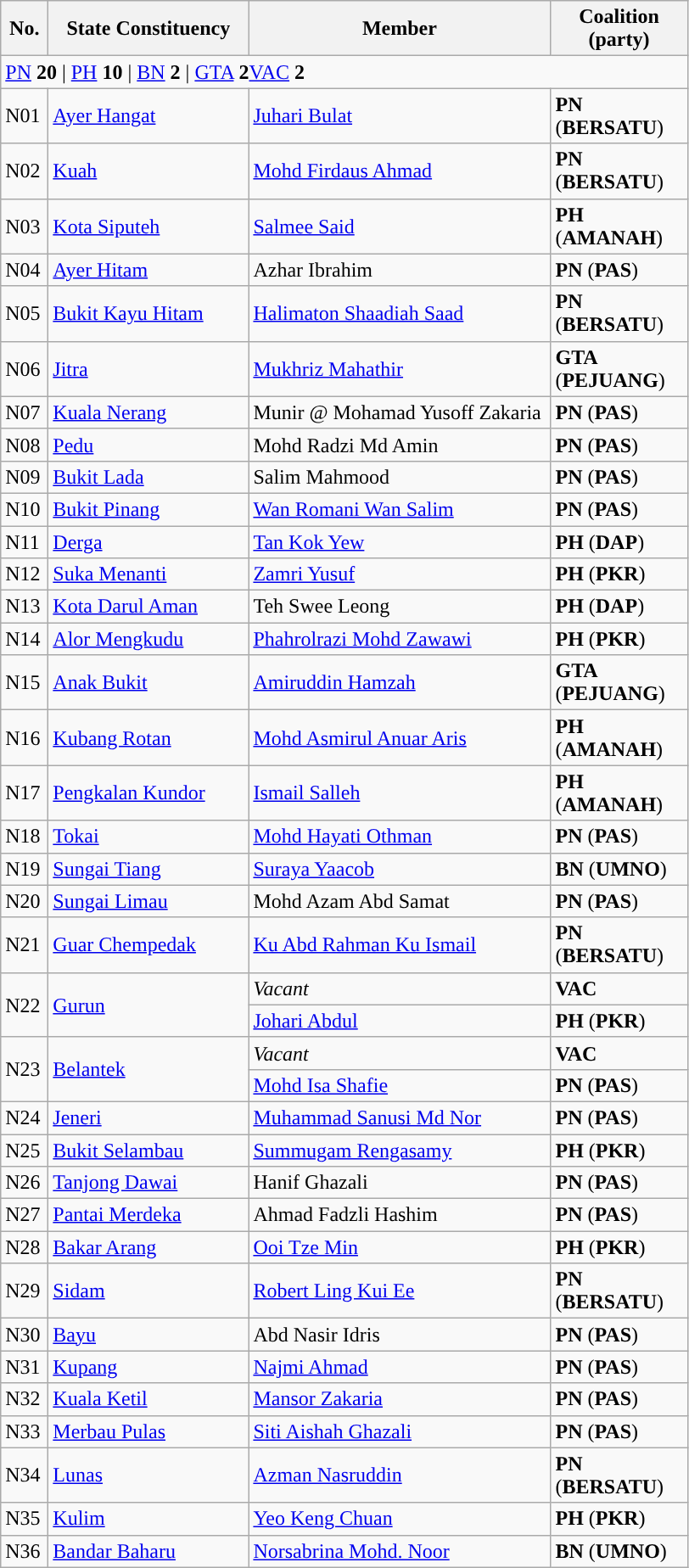<table class="wikitable sortable">
<tr>
<th style="width:30px;">No.</th>
<th style="width:150px;">State Constituency</th>
<th style="width:230px;">Member</th>
<th style="width:100px;">Coalition (party)</th>
</tr>
<tr>
<td colspan="7"><a href='#'>PN</a> <strong>20</strong> | <a href='#'>PH</a> <strong>10</strong> | <a href='#'>BN</a> <strong>2</strong> | <a href='#'>GTA</a> <strong>2</strong><a href='#'>VAC</a> <strong>2</strong></td>
</tr>
<tr>
<td>N01</td>
<td><a href='#'>Ayer Hangat</a></td>
<td><a href='#'>Juhari Bulat</a></td>
<td style="background:"><strong>PN</strong> (<strong>BERSATU</strong>)</td>
</tr>
<tr>
<td>N02</td>
<td><a href='#'>Kuah</a></td>
<td><a href='#'>Mohd Firdaus Ahmad</a></td>
<td style="background:"><strong>PN</strong> (<strong>BERSATU</strong>)</td>
</tr>
<tr>
<td>N03</td>
<td><a href='#'>Kota Siputeh</a></td>
<td><a href='#'>Salmee Said</a></td>
<td style="background:"><strong>PH</strong> (<strong>AMANAH</strong>)</td>
</tr>
<tr>
<td>N04</td>
<td><a href='#'>Ayer Hitam</a></td>
<td>Azhar Ibrahim</td>
<td style="background:"><strong>PN</strong> (<strong>PAS</strong>)</td>
</tr>
<tr>
<td>N05</td>
<td><a href='#'>Bukit Kayu Hitam</a></td>
<td><a href='#'>Halimaton Shaadiah Saad</a></td>
<td style="background:"><strong>PN</strong> (<strong>BERSATU</strong>)</td>
</tr>
<tr>
<td>N06</td>
<td><a href='#'>Jitra</a></td>
<td><a href='#'>Mukhriz Mahathir</a></td>
<td style="background:"><strong>GTA</strong> (<strong>PEJUANG</strong>)</td>
</tr>
<tr>
<td>N07</td>
<td><a href='#'>Kuala Nerang</a></td>
<td>Munir @ Mohamad Yusoff Zakaria</td>
<td style="background:"><strong>PN</strong> (<strong>PAS</strong>)</td>
</tr>
<tr>
<td>N08</td>
<td><a href='#'>Pedu</a></td>
<td>Mohd Radzi Md Amin</td>
<td style="background:"><strong>PN</strong> (<strong>PAS</strong>)</td>
</tr>
<tr>
<td>N09</td>
<td><a href='#'>Bukit Lada</a></td>
<td>Salim Mahmood</td>
<td style="background:"><strong>PN</strong> (<strong>PAS</strong>)</td>
</tr>
<tr>
<td>N10</td>
<td><a href='#'>Bukit Pinang</a></td>
<td><a href='#'>Wan Romani Wan Salim</a></td>
<td style="background:"><strong>PN</strong> (<strong>PAS</strong>)</td>
</tr>
<tr>
<td>N11</td>
<td><a href='#'>Derga</a></td>
<td><a href='#'>Tan Kok Yew</a></td>
<td style="background:"><strong>PH</strong> (<strong>DAP</strong>)</td>
</tr>
<tr>
<td>N12</td>
<td><a href='#'>Suka Menanti</a></td>
<td><a href='#'>Zamri Yusuf</a></td>
<td style="background:"><strong>PH</strong> (<strong>PKR</strong>)</td>
</tr>
<tr>
<td>N13</td>
<td><a href='#'>Kota Darul Aman</a></td>
<td>Teh Swee Leong</td>
<td style="background:"><strong>PH</strong> (<strong>DAP</strong>)</td>
</tr>
<tr>
<td>N14</td>
<td><a href='#'>Alor Mengkudu</a></td>
<td><a href='#'>Phahrolrazi Mohd Zawawi</a></td>
<td style="background:"><strong>PH</strong> (<strong>PKR</strong>)</td>
</tr>
<tr>
<td>N15</td>
<td><a href='#'>Anak Bukit</a></td>
<td><a href='#'>Amiruddin Hamzah</a></td>
<td style="background:"><strong>GTA</strong> (<strong>PEJUANG</strong>)</td>
</tr>
<tr>
<td>N16</td>
<td><a href='#'>Kubang Rotan</a></td>
<td><a href='#'>Mohd Asmirul Anuar Aris</a></td>
<td style="background:"><strong>PH</strong> (<strong>AMANAH</strong>)</td>
</tr>
<tr>
<td>N17</td>
<td><a href='#'>Pengkalan Kundor</a></td>
<td><a href='#'>Ismail Salleh</a></td>
<td style="background:"><strong>PH</strong> (<strong>AMANAH</strong>)</td>
</tr>
<tr>
<td>N18</td>
<td><a href='#'>Tokai</a></td>
<td><a href='#'>Mohd Hayati Othman</a></td>
<td style="background:"><strong>PN</strong> (<strong>PAS</strong>)</td>
</tr>
<tr>
<td>N19</td>
<td><a href='#'>Sungai Tiang</a></td>
<td><a href='#'>Suraya Yaacob</a></td>
<td style="background:"><strong>BN</strong> (<strong>UMNO</strong>)</td>
</tr>
<tr>
<td>N20</td>
<td><a href='#'>Sungai Limau</a></td>
<td>Mohd Azam Abd Samat</td>
<td style="background:"><strong>PN</strong> (<strong>PAS</strong>)</td>
</tr>
<tr>
<td>N21</td>
<td><a href='#'>Guar Chempedak</a></td>
<td><a href='#'>Ku Abd Rahman Ku Ismail</a></td>
<td style="background:"><strong>PN</strong> (<strong>BERSATU</strong>)</td>
</tr>
<tr>
<td rowspan="2">N22</td>
<td rowspan="2"><a href='#'>Gurun</a></td>
<td><em>Vacant</em></td>
<td><strong>VAC</strong></td>
</tr>
<tr>
<td><a href='#'>Johari Abdul</a> </td>
<td style="background:"><strong>PH</strong> (<strong>PKR</strong>)</td>
</tr>
<tr>
<td rowspan="2">N23</td>
<td rowspan="2"><a href='#'>Belantek</a></td>
<td><em>Vacant</em></td>
<td><strong>VAC</strong></td>
</tr>
<tr>
<td><a href='#'>Mohd Isa Shafie</a> </td>
<td style="background:"><strong>PN</strong> (<strong>PAS</strong>)</td>
</tr>
<tr>
<td>N24</td>
<td><a href='#'>Jeneri</a></td>
<td><a href='#'>Muhammad Sanusi Md Nor</a></td>
<td style="background:"><strong>PN</strong> (<strong>PAS</strong>)</td>
</tr>
<tr>
<td>N25</td>
<td><a href='#'>Bukit Selambau</a></td>
<td><a href='#'>Summugam Rengasamy</a></td>
<td style="background:"><strong>PH</strong> (<strong>PKR</strong>)</td>
</tr>
<tr>
<td>N26</td>
<td><a href='#'>Tanjong Dawai</a></td>
<td>Hanif Ghazali</td>
<td style="background:"><strong>PN</strong> (<strong>PAS</strong>)</td>
</tr>
<tr>
<td>N27</td>
<td><a href='#'>Pantai Merdeka</a></td>
<td>Ahmad Fadzli Hashim</td>
<td style="background:"><strong>PN</strong> (<strong>PAS</strong>)</td>
</tr>
<tr>
<td>N28</td>
<td><a href='#'>Bakar Arang</a></td>
<td><a href='#'>Ooi Tze Min</a></td>
<td style="background:"><strong>PH</strong> (<strong>PKR</strong>)</td>
</tr>
<tr>
<td>N29</td>
<td><a href='#'>Sidam</a></td>
<td><a href='#'>Robert Ling Kui Ee</a></td>
<td style="background:"><strong>PN</strong> (<strong>BERSATU</strong>)</td>
</tr>
<tr>
<td>N30</td>
<td><a href='#'>Bayu</a></td>
<td>Abd Nasir Idris</td>
<td style="background:"><strong>PN</strong> (<strong>PAS</strong>)</td>
</tr>
<tr>
<td>N31</td>
<td><a href='#'>Kupang</a></td>
<td><a href='#'>Najmi Ahmad</a></td>
<td style="background:"><strong>PN</strong> (<strong>PAS</strong>)</td>
</tr>
<tr>
<td>N32</td>
<td><a href='#'>Kuala Ketil</a></td>
<td><a href='#'>Mansor Zakaria</a></td>
<td style="background:"><strong>PN</strong> (<strong>PAS</strong>)</td>
</tr>
<tr>
<td>N33</td>
<td><a href='#'>Merbau Pulas</a></td>
<td><a href='#'>Siti Aishah Ghazali</a></td>
<td style="background:"><strong>PN</strong> (<strong>PAS</strong>)</td>
</tr>
<tr>
<td>N34</td>
<td><a href='#'>Lunas</a></td>
<td><a href='#'>Azman Nasruddin</a></td>
<td style="background:"><strong>PN</strong> (<strong>BERSATU</strong>)</td>
</tr>
<tr>
<td>N35</td>
<td><a href='#'>Kulim</a></td>
<td><a href='#'>Yeo Keng Chuan</a></td>
<td style="background:"><strong>PH</strong> (<strong>PKR</strong>)</td>
</tr>
<tr>
<td>N36</td>
<td><a href='#'>Bandar Baharu</a></td>
<td><a href='#'>Norsabrina Mohd. Noor</a></td>
<td style="background:"><strong>BN</strong> (<strong>UMNO</strong>)</td>
</tr>
</table>
